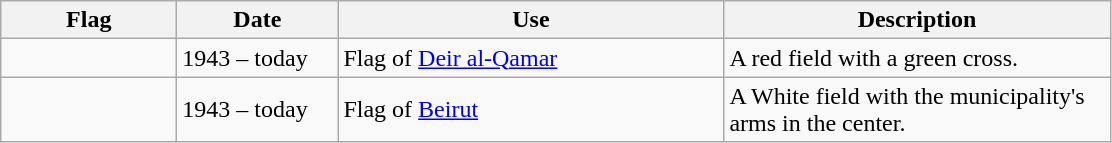<table class="wikitable">
<tr>
<th style="width:110px;">Flag</th>
<th style="width:100px;">Date</th>
<th style="width:250px;">Use</th>
<th style="width:250px;">Description</th>
</tr>
<tr>
<td></td>
<td>1943 – today</td>
<td>Flag of <a href='#'>Deir al-Qamar</a></td>
<td>A red field with a green cross.</td>
</tr>
<tr>
<td></td>
<td>1943 – today</td>
<td>Flag of <a href='#'>Beirut</a></td>
<td>A White field with the municipality's arms in the center.</td>
</tr>
</table>
